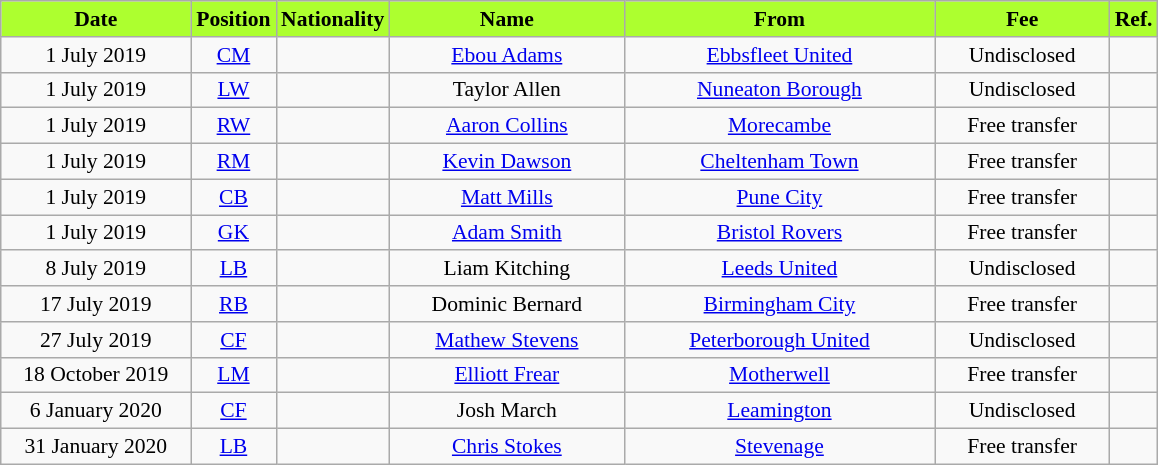<table class="wikitable"  style="text-align:center; font-size:90%; ">
<tr>
<th style="background:#ADFF2F; color:#000000; width:120px;">Date</th>
<th style="background:#ADFF2F; color:#000000; width:50px;">Position</th>
<th style="background:#ADFF2F; color:#000000; width:50px;">Nationality</th>
<th style="background:#ADFF2F; color:#000000; width:150px;">Name</th>
<th style="background:#ADFF2F; color:#000000; width:200px;">From</th>
<th style="background:#ADFF2F; color:#000000; width:110px;">Fee</th>
<th style="background:#ADFF2F; color:#000000; width:25px;">Ref.</th>
</tr>
<tr>
<td>1 July 2019</td>
<td><a href='#'>CM</a></td>
<td></td>
<td><a href='#'>Ebou Adams</a></td>
<td> <a href='#'>Ebbsfleet United</a></td>
<td>Undisclosed</td>
<td></td>
</tr>
<tr>
<td>1 July 2019</td>
<td><a href='#'>LW</a></td>
<td></td>
<td>Taylor Allen</td>
<td> <a href='#'>Nuneaton Borough</a></td>
<td>Undisclosed</td>
<td></td>
</tr>
<tr>
<td>1 July 2019</td>
<td><a href='#'>RW</a></td>
<td></td>
<td><a href='#'>Aaron Collins</a></td>
<td> <a href='#'>Morecambe</a></td>
<td>Free transfer</td>
<td></td>
</tr>
<tr>
<td>1 July 2019</td>
<td><a href='#'>RM</a></td>
<td></td>
<td><a href='#'>Kevin Dawson</a></td>
<td> <a href='#'>Cheltenham Town</a></td>
<td>Free transfer</td>
<td></td>
</tr>
<tr>
<td>1 July 2019</td>
<td><a href='#'>CB</a></td>
<td></td>
<td><a href='#'>Matt Mills</a></td>
<td> <a href='#'>Pune City</a></td>
<td>Free transfer</td>
<td></td>
</tr>
<tr>
<td>1 July 2019</td>
<td><a href='#'>GK</a></td>
<td></td>
<td><a href='#'>Adam Smith</a></td>
<td> <a href='#'>Bristol Rovers</a></td>
<td>Free transfer</td>
<td></td>
</tr>
<tr>
<td>8 July 2019</td>
<td><a href='#'>LB</a></td>
<td></td>
<td>Liam Kitching</td>
<td> <a href='#'>Leeds United</a></td>
<td>Undisclosed</td>
<td></td>
</tr>
<tr>
<td>17 July 2019</td>
<td><a href='#'>RB</a></td>
<td></td>
<td>Dominic Bernard</td>
<td> <a href='#'>Birmingham City</a></td>
<td>Free transfer</td>
<td></td>
</tr>
<tr>
<td>27 July 2019</td>
<td><a href='#'>CF</a></td>
<td></td>
<td><a href='#'>Mathew Stevens</a></td>
<td> <a href='#'>Peterborough United</a></td>
<td>Undisclosed</td>
<td></td>
</tr>
<tr>
<td>18 October 2019</td>
<td><a href='#'>LM</a></td>
<td></td>
<td><a href='#'>Elliott Frear</a></td>
<td> <a href='#'>Motherwell</a></td>
<td>Free transfer</td>
<td></td>
</tr>
<tr>
<td>6 January 2020</td>
<td><a href='#'>CF</a></td>
<td></td>
<td>Josh March</td>
<td> <a href='#'>Leamington</a></td>
<td>Undisclosed</td>
<td></td>
</tr>
<tr>
<td>31 January 2020</td>
<td><a href='#'>LB</a></td>
<td></td>
<td><a href='#'>Chris Stokes</a></td>
<td> <a href='#'>Stevenage</a></td>
<td>Free transfer</td>
<td></td>
</tr>
</table>
